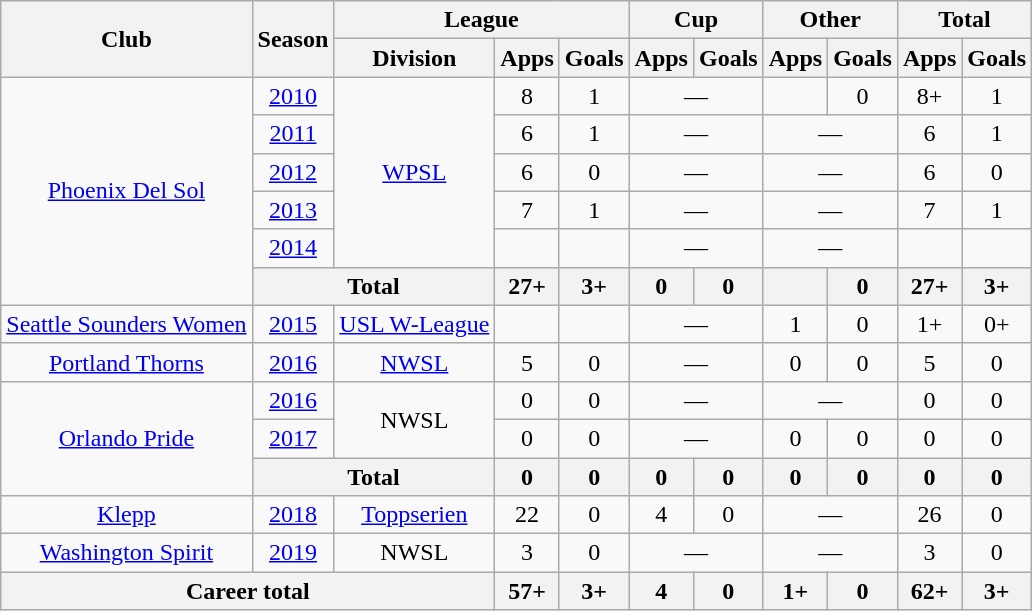<table class="wikitable" style="text-align: center;">
<tr>
<th rowspan=2>Club</th>
<th rowspan=2>Season</th>
<th colspan=3>League</th>
<th colspan=2>Cup</th>
<th colspan=2>Other</th>
<th colspan=2>Total</th>
</tr>
<tr>
<th>Division</th>
<th>Apps</th>
<th>Goals</th>
<th>Apps</th>
<th>Goals</th>
<th>Apps</th>
<th>Goals</th>
<th>Apps</th>
<th>Goals</th>
</tr>
<tr>
<td rowspan=6><a href='#'>Phoenix Del Sol</a></td>
<td><a href='#'>2010</a></td>
<td rowspan=5><a href='#'>WPSL</a></td>
<td>8</td>
<td>1</td>
<td colspan=2>—</td>
<td></td>
<td>0</td>
<td>8+</td>
<td>1</td>
</tr>
<tr>
<td><a href='#'>2011</a></td>
<td>6</td>
<td>1</td>
<td colspan=2>—</td>
<td colspan=2>—</td>
<td>6</td>
<td>1</td>
</tr>
<tr>
<td><a href='#'>2012</a></td>
<td>6</td>
<td>0</td>
<td colspan=2>—</td>
<td colspan=2>—</td>
<td>6</td>
<td>0</td>
</tr>
<tr>
<td><a href='#'>2013</a></td>
<td>7</td>
<td>1</td>
<td colspan=2>—</td>
<td colspan=2>—</td>
<td>7</td>
<td>1</td>
</tr>
<tr>
<td><a href='#'>2014</a></td>
<td></td>
<td></td>
<td colspan=2>—</td>
<td colspan=2>—</td>
<td></td>
<td></td>
</tr>
<tr>
<th colspan=2>Total</th>
<th>27+</th>
<th>3+</th>
<th>0</th>
<th>0</th>
<th></th>
<th>0</th>
<th>27+</th>
<th>3+</th>
</tr>
<tr>
<td><a href='#'>Seattle Sounders Women</a></td>
<td><a href='#'>2015</a></td>
<td><a href='#'>USL W-League</a></td>
<td></td>
<td></td>
<td colspan=2>—</td>
<td>1</td>
<td>0</td>
<td>1+</td>
<td>0+</td>
</tr>
<tr>
<td><a href='#'>Portland Thorns</a></td>
<td><a href='#'>2016</a></td>
<td><a href='#'>NWSL</a></td>
<td>5</td>
<td>0</td>
<td colspan=2>—</td>
<td>0</td>
<td>0</td>
<td>5</td>
<td>0</td>
</tr>
<tr>
<td rowspan=3><a href='#'>Orlando Pride</a></td>
<td><a href='#'>2016</a></td>
<td rowspan=2>NWSL</td>
<td>0</td>
<td>0</td>
<td colspan=2>—</td>
<td colspan=2>—</td>
<td>0</td>
<td>0</td>
</tr>
<tr>
<td><a href='#'>2017</a></td>
<td>0</td>
<td>0</td>
<td colspan=2>—</td>
<td>0</td>
<td>0</td>
<td>0</td>
<td>0</td>
</tr>
<tr>
<th colspan=2>Total</th>
<th>0</th>
<th>0</th>
<th>0</th>
<th>0</th>
<th>0</th>
<th>0</th>
<th>0</th>
<th>0</th>
</tr>
<tr>
<td><a href='#'>Klepp</a></td>
<td><a href='#'>2018</a></td>
<td><a href='#'>Toppserien</a></td>
<td>22</td>
<td>0</td>
<td>4</td>
<td>0</td>
<td colspan=2>—</td>
<td>26</td>
<td>0</td>
</tr>
<tr>
<td><a href='#'>Washington Spirit</a></td>
<td><a href='#'>2019</a></td>
<td>NWSL</td>
<td>3</td>
<td>0</td>
<td colspan=2>—</td>
<td colspan=2>—</td>
<td>3</td>
<td>0</td>
</tr>
<tr>
<th colspan=3>Career total</th>
<th>57+</th>
<th>3+</th>
<th>4</th>
<th>0</th>
<th>1+</th>
<th>0</th>
<th>62+</th>
<th>3+</th>
</tr>
</table>
